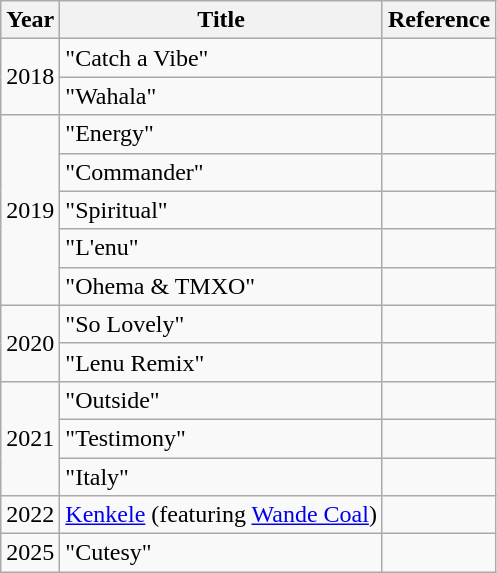<table class="wikitable">
<tr>
<th>Year</th>
<th>Title</th>
<th>Reference</th>
</tr>
<tr>
<td rowspan=2>2018</td>
<td>"Catch a Vibe"</td>
<td></td>
</tr>
<tr>
<td>"Wahala"</td>
<td></td>
</tr>
<tr>
<td rowspan=5>2019</td>
<td>"Energy"</td>
<td></td>
</tr>
<tr>
<td>"Commander"</td>
<td></td>
</tr>
<tr>
<td>"Spiritual" </td>
<td></td>
</tr>
<tr>
<td>"L'enu"</td>
<td></td>
</tr>
<tr>
<td>"Ohema & TMXO"</td>
<td></td>
</tr>
<tr>
<td rowspan=2>2020</td>
<td>"So Lovely"</td>
<td></td>
</tr>
<tr>
<td>"Lenu Remix" </td>
<td></td>
</tr>
<tr>
<td rowspan="3">2021</td>
<td>"Outside"</td>
<td></td>
</tr>
<tr>
<td>"Testimony"</td>
<td></td>
</tr>
<tr>
<td>"Italy" </td>
<td></td>
</tr>
<tr>
<td>2022</td>
<td><a href='#'>Kenkele</a> (featuring <a href='#'>Wande Coal</a>)</td>
<td></td>
</tr>
<tr>
<td>2025</td>
<td>"Cutesy"</td>
<td></td>
</tr>
</table>
